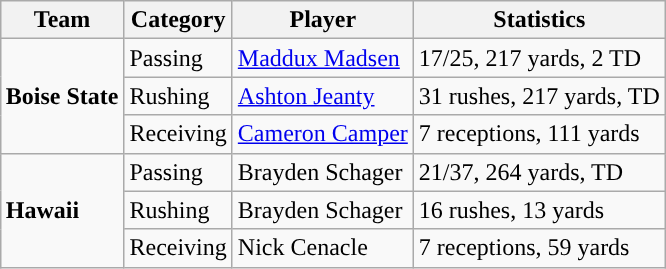<table class="wikitable" style="float: right;">
<tr>
<th>Team</th>
<th>Category</th>
<th>Player</th>
<th>Statistics</th>
</tr>
<tr>
<td rowspan=3><strong>Boise State</strong></td>
<td>Passing</td>
<td><a href='#'>Maddux Madsen</a></td>
<td>17/25, 217 yards, 2 TD</td>
</tr>
<tr>
<td>Rushing</td>
<td><a href='#'>Ashton Jeanty</a></td>
<td>31 rushes, 217 yards, TD</td>
</tr>
<tr>
<td>Receiving</td>
<td><a href='#'>Cameron Camper</a></td>
<td>7 receptions, 111 yards</td>
</tr>
<tr>
<td rowspan=3><strong>Hawaii</strong></td>
<td>Passing</td>
<td>Brayden Schager</td>
<td>21/37, 264 yards, TD</td>
</tr>
<tr>
<td>Rushing</td>
<td>Brayden Schager</td>
<td>16 rushes, 13 yards</td>
</tr>
<tr>
<td>Receiving</td>
<td>Nick Cenacle</td>
<td>7 receptions, 59 yards</td>
</tr>
</table>
